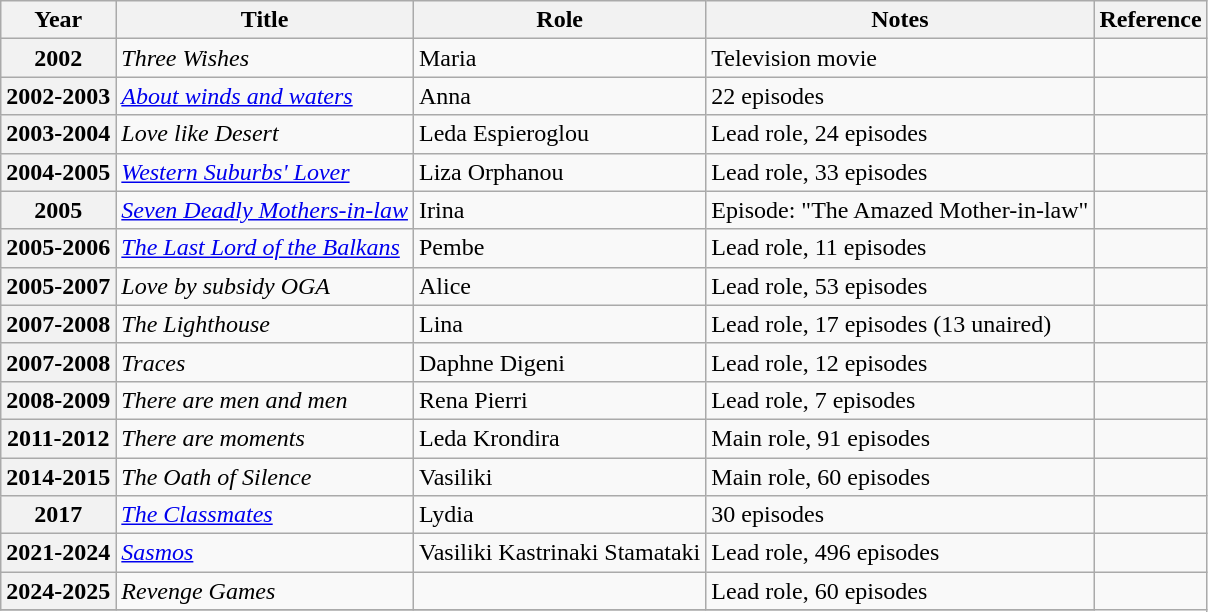<table class="wikitable plainrowheaders sortable" style="margin-right: 0;">
<tr>
<th scope="col">Year</th>
<th scope="col">Title</th>
<th scope="col">Role</th>
<th scope="col" class="unsortable">Notes</th>
<th scope="col" class="unsortable">Reference</th>
</tr>
<tr>
<th scope="row">2002</th>
<td><em>Three Wishes</em></td>
<td>Maria</td>
<td>Television movie</td>
<td></td>
</tr>
<tr>
<th scope="row">2002-2003</th>
<td><em><a href='#'>About winds and waters</a></em></td>
<td>Anna</td>
<td>22 episodes</td>
<td></td>
</tr>
<tr>
<th scope="row">2003-2004</th>
<td><em>Love like Desert</em></td>
<td>Leda Espieroglou</td>
<td>Lead role, 24 episodes</td>
<td></td>
</tr>
<tr>
<th scope="row">2004-2005</th>
<td><em><a href='#'>Western Suburbs' Lover</a></em></td>
<td>Liza Orphanou</td>
<td>Lead role, 33 episodes</td>
<td></td>
</tr>
<tr>
<th scope="row">2005</th>
<td><em><a href='#'>Seven Deadly Mothers-in-law</a></em></td>
<td>Irina</td>
<td>Episode: "The Amazed Mother-in-law"</td>
<td></td>
</tr>
<tr>
<th scope="row">2005-2006</th>
<td><em><a href='#'>The Last Lord of the Balkans</a></em></td>
<td>Pembe</td>
<td>Lead role, 11 episodes</td>
<td></td>
</tr>
<tr>
<th scope="row">2005-2007</th>
<td><em>Love by subsidy OGA</em></td>
<td>Alice</td>
<td>Lead role, 53 episodes</td>
<td></td>
</tr>
<tr>
<th scope="row">2007-2008</th>
<td><em>The Lighthouse</em></td>
<td>Lina</td>
<td>Lead role, 17 episodes (13 unaired)</td>
<td></td>
</tr>
<tr>
<th scope="row">2007-2008</th>
<td><em>Traces</em></td>
<td>Daphne Digeni</td>
<td>Lead role, 12 episodes</td>
<td></td>
</tr>
<tr>
<th scope="row">2008-2009</th>
<td><em>There are men and men</em></td>
<td>Rena Pierri</td>
<td>Lead role, 7 episodes</td>
<td></td>
</tr>
<tr>
<th scope="row">2011-2012</th>
<td><em>There are moments</em></td>
<td>Leda Krondira</td>
<td>Main role, 91 episodes</td>
<td></td>
</tr>
<tr>
<th scope="row">2014-2015</th>
<td><em>The Oath of Silence</em></td>
<td>Vasiliki</td>
<td>Main role, 60 episodes</td>
<td></td>
</tr>
<tr>
<th scope="row">2017</th>
<td><em><a href='#'>The Classmates</a></em></td>
<td>Lydia</td>
<td>30 episodes</td>
<td></td>
</tr>
<tr>
<th scope="row">2021-2024</th>
<td><em><a href='#'>Sasmos</a></em></td>
<td>Vasiliki Kastrinaki Stamataki</td>
<td>Lead role, 496 episodes</td>
<td></td>
</tr>
<tr>
<th scope="row">2024-2025</th>
<td><em>Revenge Games</em></td>
<td></td>
<td>Lead role, 60 episodes</td>
</tr>
<tr>
</tr>
</table>
